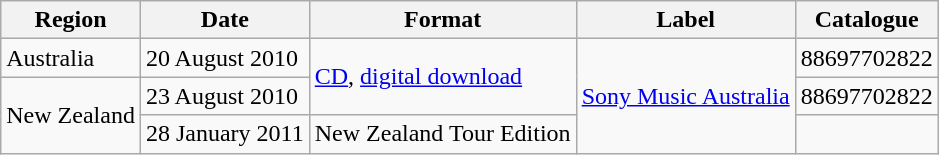<table class="wikitable">
<tr>
<th>Region</th>
<th>Date</th>
<th>Format</th>
<th>Label</th>
<th>Catalogue</th>
</tr>
<tr>
<td>Australia</td>
<td>20 August 2010</td>
<td rowspan="2"><a href='#'>CD</a>, <a href='#'>digital download</a></td>
<td rowspan="3"><a href='#'>Sony Music Australia</a></td>
<td>88697702822</td>
</tr>
<tr>
<td rowspan="2">New Zealand</td>
<td>23 August 2010</td>
<td>88697702822</td>
</tr>
<tr>
<td>28 January 2011</td>
<td>New Zealand Tour Edition</td>
<td></td>
</tr>
</table>
